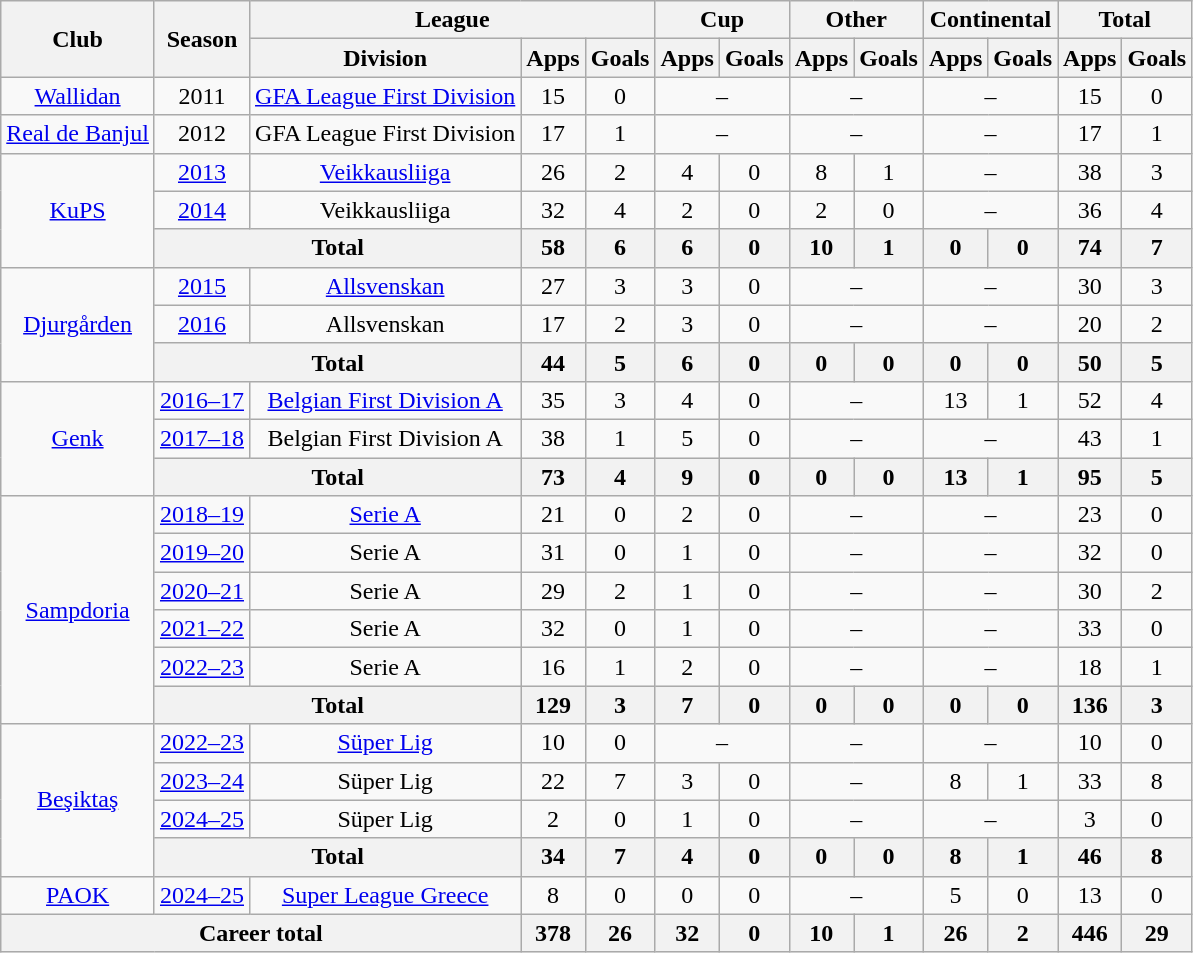<table class="wikitable" style="text-align:center">
<tr>
<th rowspan="2">Club</th>
<th rowspan="2">Season</th>
<th colspan="3">League</th>
<th colspan="2">Cup</th>
<th colspan="2">Other</th>
<th colspan="2">Continental</th>
<th colspan="2">Total</th>
</tr>
<tr>
<th>Division</th>
<th>Apps</th>
<th>Goals</th>
<th>Apps</th>
<th>Goals</th>
<th>Apps</th>
<th>Goals</th>
<th>Apps</th>
<th>Goals</th>
<th>Apps</th>
<th>Goals</th>
</tr>
<tr>
<td><a href='#'>Wallidan</a></td>
<td>2011</td>
<td><a href='#'>GFA League First Division</a></td>
<td>15</td>
<td>0</td>
<td colspan=2>–</td>
<td colspan=2>–</td>
<td colspan=2>–</td>
<td>15</td>
<td>0</td>
</tr>
<tr>
<td><a href='#'>Real de Banjul</a></td>
<td>2012</td>
<td>GFA League First Division</td>
<td>17</td>
<td>1</td>
<td colspan=2>–</td>
<td colspan=2>–</td>
<td colspan=2>–</td>
<td>17</td>
<td>1</td>
</tr>
<tr>
<td rowspan=3><a href='#'>KuPS</a></td>
<td><a href='#'>2013</a></td>
<td><a href='#'>Veikkausliiga</a></td>
<td>26</td>
<td>2</td>
<td>4</td>
<td>0</td>
<td>8</td>
<td>1</td>
<td colspan=2>–</td>
<td>38</td>
<td>3</td>
</tr>
<tr>
<td><a href='#'>2014</a></td>
<td>Veikkausliiga</td>
<td>32</td>
<td>4</td>
<td>2</td>
<td>0</td>
<td>2</td>
<td>0</td>
<td colspan=2>–</td>
<td>36</td>
<td>4</td>
</tr>
<tr>
<th colspan=2>Total</th>
<th>58</th>
<th>6</th>
<th>6</th>
<th>0</th>
<th>10</th>
<th>1</th>
<th>0</th>
<th>0</th>
<th>74</th>
<th>7</th>
</tr>
<tr>
<td rowspan=3><a href='#'>Djurgården</a></td>
<td><a href='#'>2015</a></td>
<td><a href='#'>Allsvenskan</a></td>
<td>27</td>
<td>3</td>
<td>3</td>
<td>0</td>
<td colspan=2>–</td>
<td colspan=2>–</td>
<td>30</td>
<td>3</td>
</tr>
<tr>
<td><a href='#'>2016</a></td>
<td>Allsvenskan</td>
<td>17</td>
<td>2</td>
<td>3</td>
<td>0</td>
<td colspan=2>–</td>
<td colspan=2>–</td>
<td>20</td>
<td>2</td>
</tr>
<tr>
<th colspan=2>Total</th>
<th>44</th>
<th>5</th>
<th>6</th>
<th>0</th>
<th>0</th>
<th>0</th>
<th>0</th>
<th>0</th>
<th>50</th>
<th>5</th>
</tr>
<tr>
<td rowspan=3><a href='#'>Genk</a></td>
<td><a href='#'>2016–17</a></td>
<td><a href='#'>Belgian First Division A</a></td>
<td>35</td>
<td>3</td>
<td>4</td>
<td>0</td>
<td colspan=2>–</td>
<td>13</td>
<td>1</td>
<td>52</td>
<td>4</td>
</tr>
<tr>
<td><a href='#'>2017–18</a></td>
<td>Belgian First Division A</td>
<td>38</td>
<td>1</td>
<td>5</td>
<td>0</td>
<td colspan=2>–</td>
<td colspan=2>–</td>
<td>43</td>
<td>1</td>
</tr>
<tr>
<th colspan=2>Total</th>
<th>73</th>
<th>4</th>
<th>9</th>
<th>0</th>
<th>0</th>
<th>0</th>
<th>13</th>
<th>1</th>
<th>95</th>
<th>5</th>
</tr>
<tr>
<td rowspan=6><a href='#'>Sampdoria</a></td>
<td><a href='#'>2018–19</a></td>
<td><a href='#'>Serie A</a></td>
<td>21</td>
<td>0</td>
<td>2</td>
<td>0</td>
<td colspan=2>–</td>
<td colspan=2>–</td>
<td>23</td>
<td>0</td>
</tr>
<tr>
<td><a href='#'>2019–20</a></td>
<td>Serie A</td>
<td>31</td>
<td>0</td>
<td>1</td>
<td>0</td>
<td colspan=2>–</td>
<td colspan=2>–</td>
<td>32</td>
<td>0</td>
</tr>
<tr>
<td><a href='#'>2020–21</a></td>
<td>Serie A</td>
<td>29</td>
<td>2</td>
<td>1</td>
<td>0</td>
<td colspan=2>–</td>
<td colspan=2>–</td>
<td>30</td>
<td>2</td>
</tr>
<tr>
<td><a href='#'>2021–22</a></td>
<td>Serie A</td>
<td>32</td>
<td>0</td>
<td>1</td>
<td>0</td>
<td colspan=2>–</td>
<td colspan=2>–</td>
<td>33</td>
<td>0</td>
</tr>
<tr>
<td><a href='#'>2022–23</a></td>
<td>Serie A</td>
<td>16</td>
<td>1</td>
<td>2</td>
<td>0</td>
<td colspan=2>–</td>
<td colspan=2>–</td>
<td>18</td>
<td>1</td>
</tr>
<tr>
<th colspan=2>Total</th>
<th>129</th>
<th>3</th>
<th>7</th>
<th>0</th>
<th>0</th>
<th>0</th>
<th>0</th>
<th>0</th>
<th>136</th>
<th>3</th>
</tr>
<tr>
<td rowspan=4><a href='#'>Beşiktaş</a></td>
<td><a href='#'>2022–23</a></td>
<td><a href='#'>Süper Lig</a></td>
<td>10</td>
<td>0</td>
<td colspan=2>–</td>
<td colspan=2>–</td>
<td colspan=2>–</td>
<td>10</td>
<td>0</td>
</tr>
<tr>
<td><a href='#'>2023–24</a></td>
<td>Süper Lig</td>
<td>22</td>
<td>7</td>
<td>3</td>
<td>0</td>
<td colspan=2>–</td>
<td>8</td>
<td>1</td>
<td>33</td>
<td>8</td>
</tr>
<tr>
<td><a href='#'>2024–25</a></td>
<td>Süper Lig</td>
<td>2</td>
<td>0</td>
<td>1</td>
<td>0</td>
<td colspan="2">–</td>
<td colspan="2">–</td>
<td>3</td>
<td>0</td>
</tr>
<tr>
<th colspan=2>Total</th>
<th>34</th>
<th>7</th>
<th>4</th>
<th>0</th>
<th>0</th>
<th>0</th>
<th>8</th>
<th>1</th>
<th>46</th>
<th>8</th>
</tr>
<tr>
<td><a href='#'>PAOK</a></td>
<td><a href='#'>2024–25</a></td>
<td><a href='#'>Super League Greece</a></td>
<td>8</td>
<td>0</td>
<td>0</td>
<td>0</td>
<td colspan=2>–</td>
<td>5</td>
<td>0</td>
<td>13</td>
<td>0</td>
</tr>
<tr>
<th colspan="3">Career total</th>
<th>378</th>
<th>26</th>
<th>32</th>
<th>0</th>
<th>10</th>
<th>1</th>
<th>26</th>
<th>2</th>
<th>446</th>
<th>29</th>
</tr>
</table>
